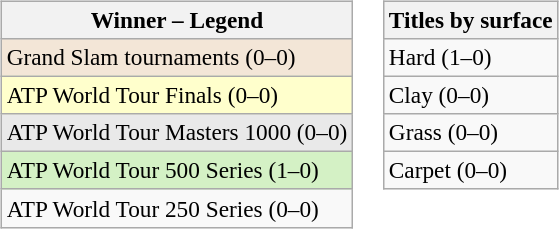<table>
<tr valign=top>
<td><br><table class=wikitable style=font-size:97%>
<tr>
<th>Winner – Legend</th>
</tr>
<tr bgcolor=#f3e6d7>
<td>Grand Slam tournaments (0–0)</td>
</tr>
<tr bgcolor=ffffcc>
<td>ATP World Tour Finals (0–0)</td>
</tr>
<tr bgcolor=#e9e9e9>
<td>ATP World Tour Masters 1000 (0–0)</td>
</tr>
<tr bgcolor=#d4f1c5>
<td>ATP World Tour 500 Series (1–0)</td>
</tr>
<tr>
<td>ATP World Tour 250 Series (0–0)</td>
</tr>
</table>
</td>
<td><br><table class=wikitable style=font-size:97%>
<tr>
<th>Titles by surface</th>
</tr>
<tr>
<td>Hard (1–0)</td>
</tr>
<tr>
<td>Clay (0–0)</td>
</tr>
<tr>
<td>Grass (0–0)</td>
</tr>
<tr>
<td>Carpet (0–0)</td>
</tr>
</table>
</td>
</tr>
</table>
